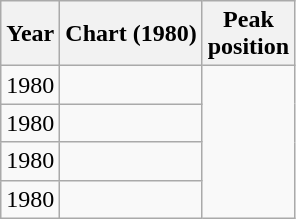<table class="wikitable sortable">
<tr>
<th>Year</th>
<th>Chart (1980)</th>
<th>Peak<br>position</th>
</tr>
<tr>
<td style="text-align:center">1980</td>
<td></td>
</tr>
<tr>
<td style="text-align:center">1980</td>
<td></td>
</tr>
<tr>
<td style="text-align:center">1980</td>
<td></td>
</tr>
<tr>
<td style="text-align:center">1980</td>
<td></td>
</tr>
</table>
